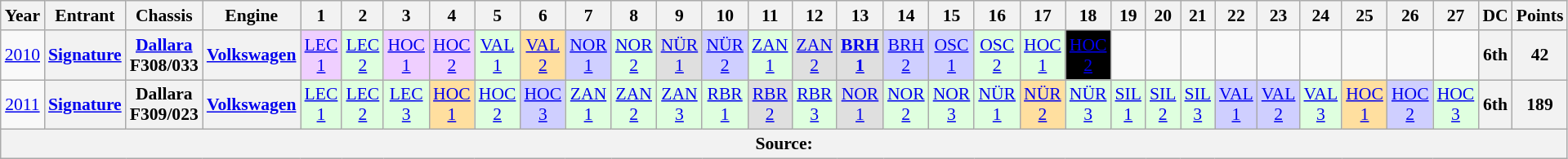<table class="wikitable" style="text-align:center; font-size:90%">
<tr>
<th>Year</th>
<th>Entrant</th>
<th>Chassis</th>
<th>Engine</th>
<th>1</th>
<th>2</th>
<th>3</th>
<th>4</th>
<th>5</th>
<th>6</th>
<th>7</th>
<th>8</th>
<th>9</th>
<th>10</th>
<th>11</th>
<th>12</th>
<th>13</th>
<th>14</th>
<th>15</th>
<th>16</th>
<th>17</th>
<th>18</th>
<th>19</th>
<th>20</th>
<th>21</th>
<th>22</th>
<th>23</th>
<th>24</th>
<th>25</th>
<th>26</th>
<th>27</th>
<th>DC</th>
<th>Points</th>
</tr>
<tr>
<td><a href='#'>2010</a></td>
<th><a href='#'>Signature</a></th>
<th><a href='#'>Dallara</a> F308/033</th>
<th><a href='#'>Volkswagen</a></th>
<td style="background:#EFCFFF;"><a href='#'>LEC<br>1</a><br></td>
<td style="background:#DFFFDF;"><a href='#'>LEC<br>2</a><br></td>
<td style="background:#EFCFFF;"><a href='#'>HOC<br>1</a><br></td>
<td style="background:#EFCFFF;"><a href='#'>HOC<br>2</a><br></td>
<td style="background:#DFFFDF;"><a href='#'>VAL<br>1</a><br></td>
<td style="background:#FFDF9F;"><a href='#'>VAL<br>2</a><br></td>
<td style="background:#CFCFFF;"><a href='#'>NOR<br>1</a><br></td>
<td style="background:#DFFFDF;"><a href='#'>NOR<br>2</a><br></td>
<td style="background:#DFDFDF;"><a href='#'>NÜR<br>1</a><br></td>
<td style="background:#CFCFFF;"><a href='#'>NÜR<br>2</a><br></td>
<td style="background:#DFFFDF;"><a href='#'>ZAN<br>1</a><br></td>
<td style="background:#DFDFDF;"><a href='#'>ZAN<br>2</a><br></td>
<td style="background:#DFDFDF;"><strong><a href='#'>BRH<br>1</a></strong><br></td>
<td style="background:#CFCFFF;"><a href='#'>BRH<br>2</a><br></td>
<td style="background:#CFCFFF;"><a href='#'>OSC<br>1</a><br></td>
<td style="background:#DFFFDF;"><a href='#'>OSC<br>2</a><br></td>
<td style="background:#DFFFDF;"><a href='#'>HOC<br>1</a><br></td>
<td style="background:#000000; color:#ffffff"><a href='#'><span>HOC<br>2</span></a><br></td>
<td></td>
<td></td>
<td></td>
<td></td>
<td></td>
<td></td>
<td></td>
<td></td>
<td></td>
<th>6th</th>
<th>42</th>
</tr>
<tr>
<td><a href='#'>2011</a></td>
<th><a href='#'>Signature</a></th>
<th>Dallara F309/023</th>
<th><a href='#'>Volkswagen</a></th>
<td style="background:#DFFFDF;"><a href='#'>LEC<br>1</a><br></td>
<td style="background:#DFFFDF;"><a href='#'>LEC<br>2</a><br></td>
<td style="background:#DFFFDF;"><a href='#'>LEC<br>3</a><br></td>
<td style="background:#FFDF9F;"><a href='#'>HOC<br>1</a><br></td>
<td style="background:#DFFFDF;"><a href='#'>HOC<br>2</a><br></td>
<td style="background:#CFCFFF;"><a href='#'>HOC<br>3</a><br></td>
<td style="background:#DFFFDF;"><a href='#'>ZAN<br>1</a><br></td>
<td style="background:#DFFFDF;"><a href='#'>ZAN<br>2</a><br></td>
<td style="background:#DFFFDF;"><a href='#'>ZAN<br>3</a><br></td>
<td style="background:#DFFFDF;"><a href='#'>RBR<br>1</a><br></td>
<td style="background:#DFDFDF;"><a href='#'>RBR<br>2</a><br></td>
<td style="background:#DFFFDF;"><a href='#'>RBR<br>3</a><br></td>
<td style="background:#DFDFDF;"><a href='#'>NOR<br>1</a><br></td>
<td style="background:#DFFFDF;"><a href='#'>NOR<br>2</a><br></td>
<td style="background:#DFFFDF;"><a href='#'>NOR<br>3</a><br></td>
<td style="background:#DFFFDF;"><a href='#'>NÜR<br>1</a><br></td>
<td style="background:#FFDF9F;"><a href='#'>NÜR<br>2</a><br></td>
<td style="background:#DFFFDF;"><a href='#'>NÜR<br>3</a><br></td>
<td style="background:#DFFFDF;"><a href='#'>SIL<br>1</a><br></td>
<td style="background:#DFFFDF;"><a href='#'>SIL<br>2</a><br></td>
<td style="background:#DFFFDF;"><a href='#'>SIL<br>3</a><br></td>
<td style="background:#CFCFFF;"><a href='#'>VAL<br>1</a><br></td>
<td style="background:#CFCFFF;"><a href='#'>VAL<br>2</a><br></td>
<td style="background:#DFFFDF;"><a href='#'>VAL<br>3</a><br></td>
<td style="background:#FFDF9F;"><a href='#'>HOC<br>1</a><br></td>
<td style="background:#CFCFFF;"><a href='#'>HOC<br>2</a><br></td>
<td style="background:#DFFFDF;"><a href='#'>HOC<br>3</a><br></td>
<th>6th</th>
<th>189</th>
</tr>
<tr>
<th colspan="33">Source:</th>
</tr>
</table>
